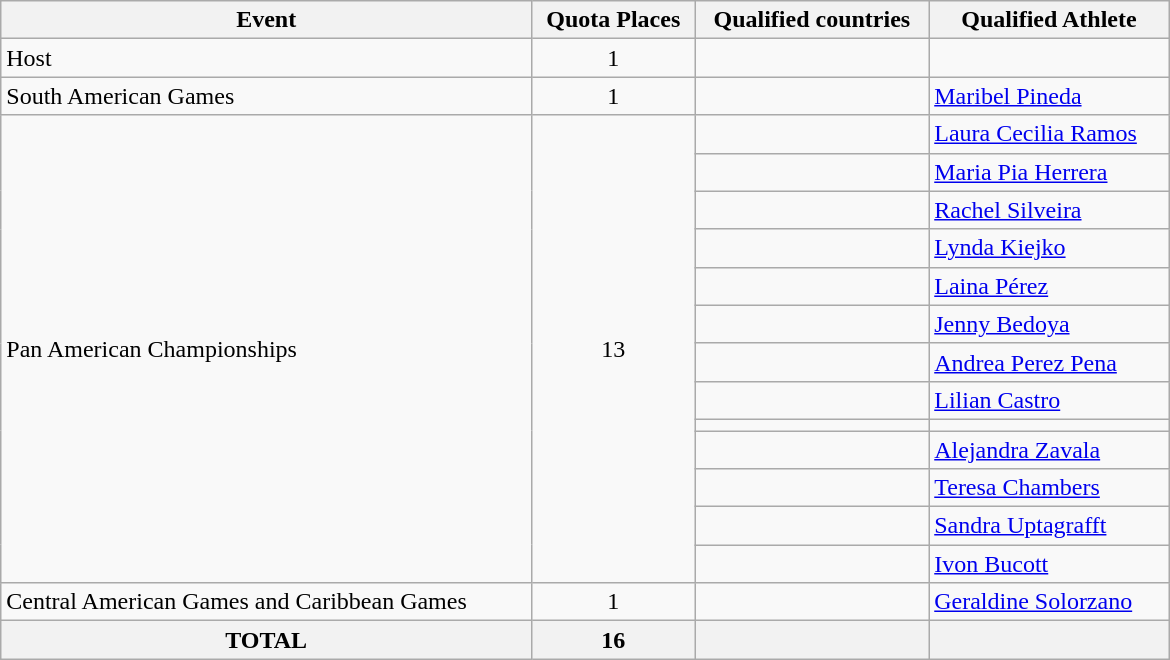<table class=wikitable style="text-align:left" width=780>
<tr>
<th>Event</th>
<th>Quota Places</th>
<th>Qualified countries</th>
<th>Qualified Athlete</th>
</tr>
<tr>
<td>Host</td>
<td align=center>1</td>
<td></td>
<td></td>
</tr>
<tr>
<td>South American Games</td>
<td align=center>1</td>
<td></td>
<td><a href='#'>Maribel Pineda</a></td>
</tr>
<tr>
<td rowspan="13">Pan American Championships</td>
<td rowspan="13" align=center>13</td>
<td></td>
<td><a href='#'>Laura Cecilia Ramos</a></td>
</tr>
<tr>
<td></td>
<td><a href='#'>Maria Pia Herrera</a></td>
</tr>
<tr>
<td></td>
<td><a href='#'>Rachel Silveira</a></td>
</tr>
<tr>
<td></td>
<td><a href='#'>Lynda Kiejko</a></td>
</tr>
<tr>
<td></td>
<td><a href='#'>Laina Pérez</a></td>
</tr>
<tr>
<td></td>
<td><a href='#'>Jenny Bedoya</a></td>
</tr>
<tr>
<td></td>
<td><a href='#'>Andrea Perez Pena</a></td>
</tr>
<tr>
<td></td>
<td><a href='#'>Lilian Castro</a></td>
</tr>
<tr>
<td></td>
<td></td>
</tr>
<tr>
<td></td>
<td><a href='#'>Alejandra Zavala</a></td>
</tr>
<tr>
<td></td>
<td><a href='#'>Teresa Chambers</a></td>
</tr>
<tr>
<td></td>
<td><a href='#'>Sandra Uptagrafft</a></td>
</tr>
<tr>
<td></td>
<td><a href='#'>Ivon Bucott</a></td>
</tr>
<tr>
<td>Central American Games and Caribbean Games</td>
<td align=center>1</td>
<td></td>
<td><a href='#'>Geraldine Solorzano</a></td>
</tr>
<tr>
<th>TOTAL</th>
<th>16</th>
<th></th>
<th></th>
</tr>
</table>
